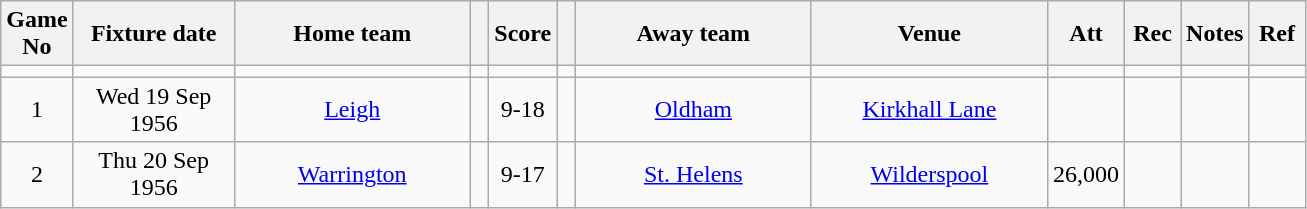<table class="wikitable" style="text-align:center;">
<tr>
<th width=20 abbr="No">Game No</th>
<th width=100 abbr="Date">Fixture date</th>
<th width=150 abbr="Home team">Home team</th>
<th width=5 abbr="space"></th>
<th width=20 abbr="Score">Score</th>
<th width=5 abbr="space"></th>
<th width=150 abbr="Away team">Away team</th>
<th width=150 abbr="Venue">Venue</th>
<th width=30 abbr="Att">Att</th>
<th width=30 abbr="Rec">Rec</th>
<th width=20 abbr="Notes">Notes</th>
<th width=30 abbr="Ref">Ref</th>
</tr>
<tr>
<td></td>
<td></td>
<td></td>
<td></td>
<td></td>
<td></td>
<td></td>
<td></td>
<td></td>
<td></td>
<td></td>
</tr>
<tr>
<td>1</td>
<td>Wed 19 Sep 1956</td>
<td><a href='#'>Leigh</a></td>
<td></td>
<td>9-18</td>
<td></td>
<td><a href='#'>Oldham</a></td>
<td><a href='#'>Kirkhall Lane</a></td>
<td></td>
<td></td>
<td></td>
<td></td>
</tr>
<tr>
<td>2</td>
<td>Thu 20 Sep 1956</td>
<td><a href='#'>Warrington</a></td>
<td></td>
<td>9-17</td>
<td></td>
<td><a href='#'>St. Helens</a></td>
<td><a href='#'>Wilderspool</a></td>
<td>26,000</td>
<td></td>
<td></td>
<td></td>
</tr>
</table>
